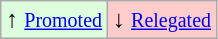<table class="wikitable" align="center">
<tr>
<td style="background:#ddffdd">↑ <small><a href='#'>Promoted</a></small></td>
<td style="background:#ffcccc">↓ <small><a href='#'>Relegated</a></small></td>
</tr>
</table>
